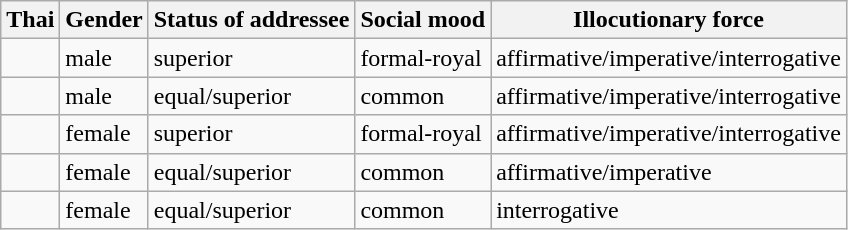<table class="wikitable">
<tr>
<th>Thai</th>
<th>Gender</th>
<th>Status of addressee</th>
<th>Social mood</th>
<th>Illocutionary force</th>
</tr>
<tr>
<td> </td>
<td>male</td>
<td>superior</td>
<td>formal-royal</td>
<td>affirmative/imperative/interrogative</td>
</tr>
<tr>
<td> </td>
<td>male</td>
<td>equal/superior</td>
<td>common</td>
<td>affirmative/imperative/interrogative</td>
</tr>
<tr>
<td> </td>
<td>female</td>
<td>superior</td>
<td>formal-royal</td>
<td>affirmative/imperative/interrogative</td>
</tr>
<tr>
<td> </td>
<td>female</td>
<td>equal/superior</td>
<td>common</td>
<td>affirmative/imperative</td>
</tr>
<tr>
<td> </td>
<td>female</td>
<td>equal/superior</td>
<td>common</td>
<td>interrogative</td>
</tr>
</table>
